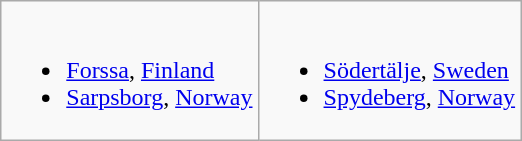<table class="wikitable">
<tr valign="top">
<td><br><ul><li> <a href='#'>Forssa</a>, <a href='#'>Finland</a></li><li> <a href='#'>Sarpsborg</a>, <a href='#'>Norway</a></li></ul></td>
<td><br><ul><li> <a href='#'>Södertälje</a>, <a href='#'>Sweden</a></li><li> <a href='#'>Spydeberg</a>, <a href='#'>Norway</a></li></ul></td>
</tr>
</table>
